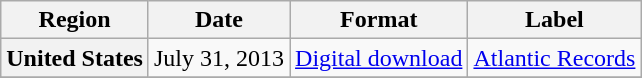<table class="wikitable plainrowheaders">
<tr>
<th>Region</th>
<th>Date</th>
<th>Format</th>
<th>Label</th>
</tr>
<tr>
<th scope="row">United States</th>
<td>July 31, 2013</td>
<td><a href='#'>Digital download</a></td>
<td><a href='#'>Atlantic Records</a></td>
</tr>
<tr>
</tr>
</table>
